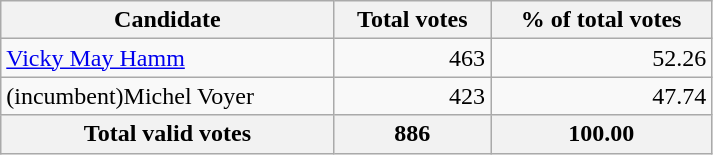<table class="wikitable" width="475">
<tr>
<th align="left">Candidate</th>
<th align="right">Total votes</th>
<th align="right">% of total votes</th>
</tr>
<tr>
<td align="left"><a href='#'>Vicky May Hamm</a></td>
<td align="right">463</td>
<td align="right">52.26</td>
</tr>
<tr>
<td align="left">(incumbent)Michel Voyer</td>
<td align="right">423</td>
<td align="right">47.74</td>
</tr>
<tr bgcolor="#EEEEEE">
<th align="left">Total valid votes</th>
<th align="right"><strong>886</strong></th>
<th align="right"><strong>100.00</strong></th>
</tr>
</table>
